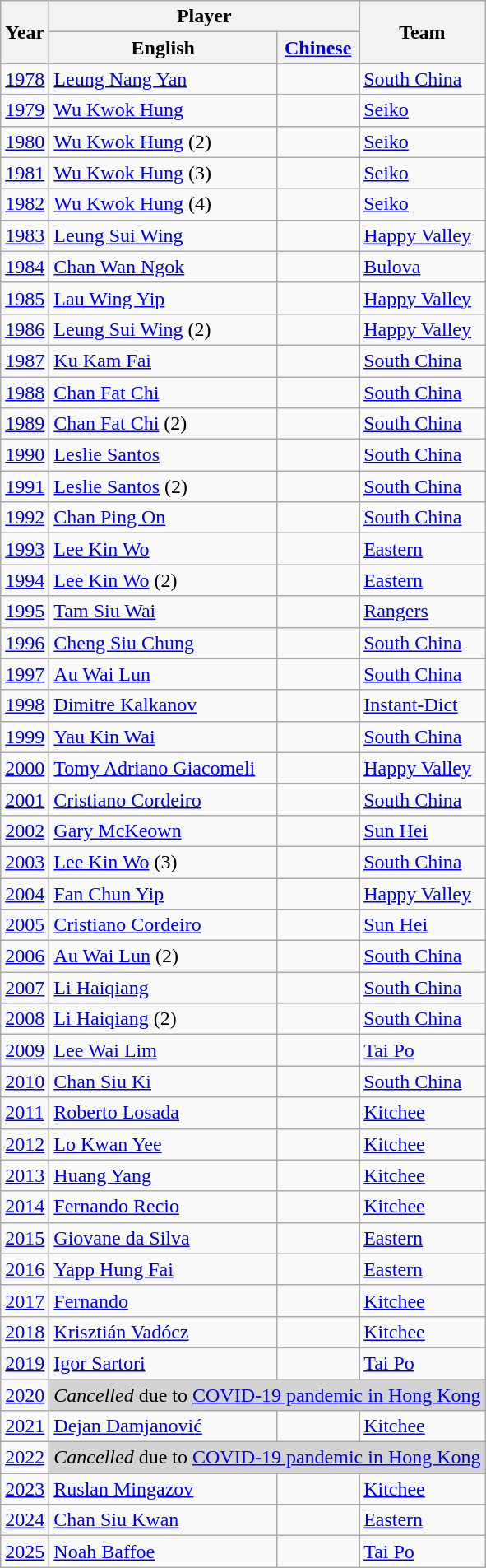<table class="wikitable">
<tr>
<th rowspan=2>Year</th>
<th colspan=2>Player</th>
<th rowspan=2>Team</th>
</tr>
<tr>
<th>English</th>
<th><a href='#'>Chinese</a></th>
</tr>
<tr>
<td><a href='#'>1978</a></td>
<td> <a href='#'>Leung Nang Yan</a></td>
<td></td>
<td><a href='#'>South China</a></td>
</tr>
<tr>
<td><a href='#'>1979</a></td>
<td> <a href='#'>Wu Kwok Hung</a></td>
<td></td>
<td><a href='#'>Seiko</a></td>
</tr>
<tr>
<td><a href='#'>1980</a></td>
<td> <a href='#'>Wu Kwok Hung</a> (2)</td>
<td></td>
<td><a href='#'>Seiko</a></td>
</tr>
<tr>
<td><a href='#'>1981</a></td>
<td> <a href='#'>Wu Kwok Hung</a> (3)</td>
<td></td>
<td><a href='#'>Seiko</a></td>
</tr>
<tr>
<td><a href='#'>1982</a></td>
<td> <a href='#'>Wu Kwok Hung</a> (4)</td>
<td></td>
<td><a href='#'>Seiko</a></td>
</tr>
<tr>
<td><a href='#'>1983</a></td>
<td> <a href='#'>Leung Sui Wing</a></td>
<td></td>
<td><a href='#'>Happy Valley</a></td>
</tr>
<tr>
<td><a href='#'>1984</a></td>
<td> <a href='#'>Chan Wan Ngok</a></td>
<td></td>
<td><a href='#'>Bulova</a></td>
</tr>
<tr>
<td><a href='#'>1985</a></td>
<td> <a href='#'>Lau Wing Yip</a></td>
<td></td>
<td><a href='#'>Happy Valley</a></td>
</tr>
<tr>
<td><a href='#'>1986</a></td>
<td> <a href='#'>Leung Sui Wing</a> (2)</td>
<td></td>
<td><a href='#'>Happy Valley</a></td>
</tr>
<tr>
<td><a href='#'>1987</a></td>
<td> <a href='#'>Ku Kam Fai</a></td>
<td></td>
<td><a href='#'>South China</a></td>
</tr>
<tr>
<td><a href='#'>1988</a></td>
<td> <a href='#'>Chan Fat Chi</a></td>
<td></td>
<td><a href='#'>South China</a></td>
</tr>
<tr>
<td><a href='#'>1989</a></td>
<td> <a href='#'>Chan Fat Chi</a> (2)</td>
<td></td>
<td><a href='#'>South China</a></td>
</tr>
<tr>
<td><a href='#'>1990</a></td>
<td> <a href='#'>Leslie Santos</a></td>
<td></td>
<td><a href='#'>South China</a></td>
</tr>
<tr>
<td><a href='#'>1991</a></td>
<td> <a href='#'>Leslie Santos</a> (2)</td>
<td></td>
<td><a href='#'>South China</a></td>
</tr>
<tr>
<td><a href='#'>1992</a></td>
<td> <a href='#'>Chan Ping On</a></td>
<td></td>
<td><a href='#'>South China</a></td>
</tr>
<tr>
<td><a href='#'>1993</a></td>
<td> <a href='#'>Lee Kin Wo</a></td>
<td></td>
<td><a href='#'>Eastern</a></td>
</tr>
<tr>
<td><a href='#'>1994</a></td>
<td> <a href='#'>Lee Kin Wo</a> (2)</td>
<td></td>
<td><a href='#'>Eastern</a></td>
</tr>
<tr>
<td><a href='#'>1995</a></td>
<td> <a href='#'>Tam Siu Wai</a></td>
<td></td>
<td><a href='#'>Rangers</a></td>
</tr>
<tr>
<td><a href='#'>1996</a></td>
<td> <a href='#'>Cheng Siu Chung</a></td>
<td></td>
<td><a href='#'>South China</a></td>
</tr>
<tr>
<td><a href='#'>1997</a></td>
<td> <a href='#'>Au Wai Lun</a></td>
<td></td>
<td><a href='#'>South China</a></td>
</tr>
<tr>
<td><a href='#'>1998</a></td>
<td> <a href='#'>Dimitre Kalkanov</a></td>
<td></td>
<td><a href='#'>Instant-Dict</a></td>
</tr>
<tr>
<td><a href='#'>1999</a></td>
<td> <a href='#'>Yau Kin Wai</a></td>
<td></td>
<td><a href='#'>South China</a></td>
</tr>
<tr>
<td><a href='#'>2000</a></td>
<td> <a href='#'>Tomy Adriano Giacomeli</a></td>
<td></td>
<td><a href='#'>Happy Valley</a></td>
</tr>
<tr>
<td><a href='#'>2001</a></td>
<td> <a href='#'>Cristiano Cordeiro</a></td>
<td></td>
<td><a href='#'>South China</a></td>
</tr>
<tr>
<td><a href='#'>2002</a></td>
<td> <a href='#'>Gary McKeown</a></td>
<td></td>
<td><a href='#'>Sun Hei</a></td>
</tr>
<tr>
<td><a href='#'>2003</a></td>
<td> <a href='#'>Lee Kin Wo</a> (3)</td>
<td></td>
<td><a href='#'>South China</a></td>
</tr>
<tr>
<td><a href='#'>2004</a></td>
<td> <a href='#'>Fan Chun Yip</a></td>
<td></td>
<td><a href='#'>Happy Valley</a></td>
</tr>
<tr>
<td><a href='#'>2005</a></td>
<td> <a href='#'>Cristiano Cordeiro</a></td>
<td></td>
<td><a href='#'>Sun Hei</a></td>
</tr>
<tr>
<td><a href='#'>2006</a></td>
<td> <a href='#'>Au Wai Lun</a> (2)</td>
<td></td>
<td><a href='#'>South China</a></td>
</tr>
<tr>
<td><a href='#'>2007</a></td>
<td> <a href='#'>Li Haiqiang</a></td>
<td></td>
<td><a href='#'>South China</a></td>
</tr>
<tr>
<td><a href='#'>2008</a></td>
<td> <a href='#'>Li Haiqiang</a> (2)</td>
<td></td>
<td><a href='#'>South China</a></td>
</tr>
<tr>
<td><a href='#'>2009</a></td>
<td> <a href='#'>Lee Wai Lim</a></td>
<td></td>
<td><a href='#'>Tai Po</a></td>
</tr>
<tr>
<td><a href='#'>2010</a></td>
<td> <a href='#'>Chan Siu Ki</a></td>
<td></td>
<td><a href='#'>South China</a></td>
</tr>
<tr>
<td><a href='#'>2011</a></td>
<td> <a href='#'>Roberto Losada</a></td>
<td></td>
<td><a href='#'>Kitchee</a></td>
</tr>
<tr>
<td><a href='#'>2012</a></td>
<td> <a href='#'>Lo Kwan Yee</a></td>
<td></td>
<td><a href='#'>Kitchee</a></td>
</tr>
<tr>
<td><a href='#'>2013</a></td>
<td> <a href='#'>Huang Yang</a></td>
<td></td>
<td><a href='#'>Kitchee</a></td>
</tr>
<tr>
<td><a href='#'>2014</a></td>
<td> <a href='#'>Fernando Recio</a></td>
<td></td>
<td><a href='#'>Kitchee</a></td>
</tr>
<tr>
<td><a href='#'>2015</a></td>
<td> <a href='#'>Giovane da Silva</a></td>
<td></td>
<td><a href='#'>Eastern</a></td>
</tr>
<tr>
<td><a href='#'>2016</a></td>
<td> <a href='#'>Yapp Hung Fai</a></td>
<td></td>
<td><a href='#'>Eastern</a></td>
</tr>
<tr>
<td><a href='#'>2017</a></td>
<td> <a href='#'>Fernando</a></td>
<td></td>
<td><a href='#'>Kitchee</a></td>
</tr>
<tr>
<td><a href='#'>2018</a></td>
<td> <a href='#'>Krisztián Vadócz</a></td>
<td></td>
<td><a href='#'>Kitchee</a></td>
</tr>
<tr>
<td><a href='#'>2019</a></td>
<td> <a href='#'>Igor Sartori</a></td>
<td></td>
<td><a href='#'>Tai Po</a></td>
</tr>
<tr>
<td><a href='#'>2020</a></td>
<td colspan=3 align=center bgcolor=lightgrey><em>Cancelled</em> due to <a href='#'>COVID-19 pandemic in Hong Kong</a></td>
</tr>
<tr>
<td><a href='#'>2021</a></td>
<td> <a href='#'>Dejan Damjanović</a></td>
<td></td>
<td><a href='#'>Kitchee</a></td>
</tr>
<tr>
<td><a href='#'>2022</a></td>
<td colspan=3 align=center bgcolor=lightgrey><em>Cancelled</em> due to <a href='#'>COVID-19 pandemic in Hong Kong</a></td>
</tr>
<tr>
<td><a href='#'>2023</a></td>
<td> <a href='#'>Ruslan Mingazov</a></td>
<td></td>
<td><a href='#'>Kitchee</a></td>
</tr>
<tr>
<td><a href='#'>2024</a></td>
<td> <a href='#'>Chan Siu Kwan</a></td>
<td></td>
<td><a href='#'>Eastern</a></td>
</tr>
<tr>
<td><a href='#'>2025</a></td>
<td> <a href='#'>Noah Baffoe</a></td>
<td></td>
<td><a href='#'>Tai Po</a></td>
</tr>
</table>
